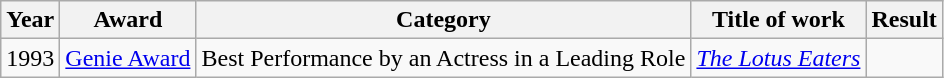<table class="wikitable sortable">
<tr>
<th>Year</th>
<th>Award</th>
<th>Category</th>
<th>Title of work</th>
<th>Result</th>
</tr>
<tr>
<td>1993</td>
<td><a href='#'>Genie Award</a></td>
<td>Best Performance by an Actress in a Leading Role</td>
<td><em><a href='#'>The Lotus Eaters</a></em></td>
<td></td>
</tr>
</table>
